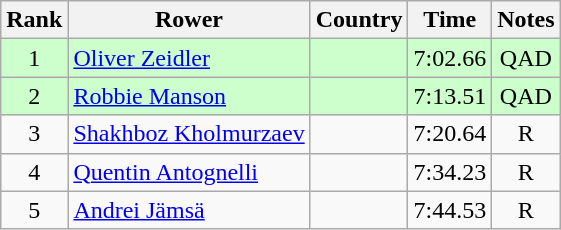<table class="wikitable" style="text-align:center">
<tr>
<th>Rank</th>
<th>Rower</th>
<th>Country</th>
<th>Time</th>
<th>Notes</th>
</tr>
<tr bgcolor=ccffcc>
<td>1</td>
<td align="left"><a href='#'>Oliver Zeidler</a></td>
<td align="left"></td>
<td>7:02.66</td>
<td>QAD</td>
</tr>
<tr bgcolor=ccffcc>
<td>2</td>
<td align="left"><a href='#'>Robbie Manson</a></td>
<td align="left"></td>
<td>7:13.51</td>
<td>QAD</td>
</tr>
<tr>
<td>3</td>
<td align="left"><a href='#'>Shakhboz Kholmurzaev</a></td>
<td align="left"></td>
<td>7:20.64</td>
<td>R</td>
</tr>
<tr>
<td>4</td>
<td align="left"><a href='#'>Quentin Antognelli</a></td>
<td align="left"></td>
<td>7:34.23</td>
<td>R</td>
</tr>
<tr>
<td>5</td>
<td align="left"><a href='#'>Andrei Jämsä</a></td>
<td align="left"></td>
<td>7:44.53</td>
<td>R</td>
</tr>
</table>
